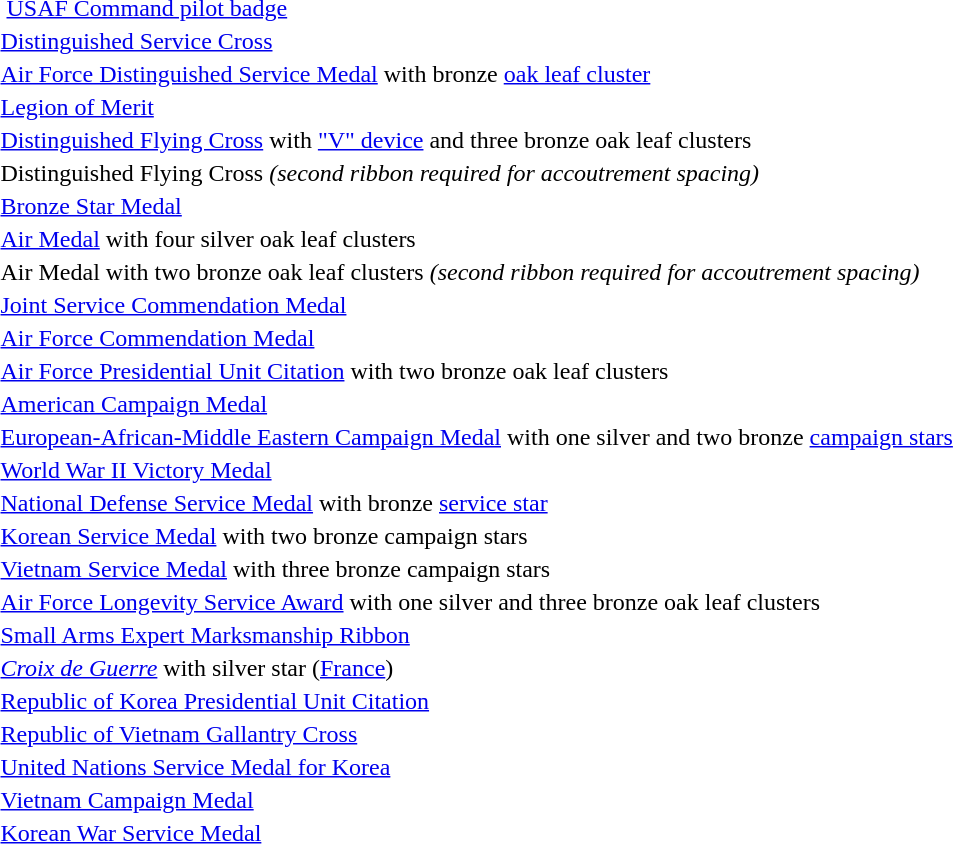<table>
<tr>
<td colspan="2">  <a href='#'>USAF Command pilot badge</a></td>
</tr>
<tr>
<td></td>
<td><a href='#'>Distinguished Service Cross</a></td>
</tr>
<tr>
<td></td>
<td><a href='#'>Air Force Distinguished Service Medal</a> with bronze <a href='#'>oak leaf cluster</a></td>
</tr>
<tr>
<td></td>
<td><a href='#'>Legion of Merit</a></td>
</tr>
<tr>
<td></td>
<td><a href='#'>Distinguished Flying Cross</a> with <a href='#'>"V" device</a> and three bronze oak leaf clusters</td>
</tr>
<tr>
<td></td>
<td>Distinguished Flying Cross <em>(second ribbon required for accoutrement spacing)</em></td>
</tr>
<tr>
<td></td>
<td><a href='#'>Bronze Star Medal</a></td>
</tr>
<tr>
<td></td>
<td><a href='#'>Air Medal</a> with four silver oak leaf clusters</td>
</tr>
<tr>
<td></td>
<td>Air Medal with two bronze oak leaf clusters <em>(second ribbon required for accoutrement spacing)</em></td>
</tr>
<tr>
<td></td>
<td><a href='#'>Joint Service Commendation Medal</a></td>
</tr>
<tr>
<td></td>
<td><a href='#'>Air Force Commendation Medal</a></td>
</tr>
<tr>
<td></td>
<td><a href='#'>Air Force Presidential Unit Citation</a> with two bronze oak leaf clusters</td>
</tr>
<tr>
<td></td>
<td><a href='#'>American Campaign Medal</a></td>
</tr>
<tr>
<td></td>
<td><a href='#'>European-African-Middle Eastern Campaign Medal</a> with one silver and two bronze <a href='#'>campaign stars</a></td>
</tr>
<tr>
<td></td>
<td><a href='#'>World War II Victory Medal</a></td>
</tr>
<tr>
<td></td>
<td><a href='#'>National Defense Service Medal</a> with bronze <a href='#'>service star</a></td>
</tr>
<tr>
<td></td>
<td><a href='#'>Korean Service Medal</a> with two bronze campaign stars</td>
</tr>
<tr>
<td></td>
<td><a href='#'>Vietnam Service Medal</a> with three bronze campaign stars</td>
</tr>
<tr>
<td></td>
<td><a href='#'>Air Force Longevity Service Award</a> with one silver and three bronze oak leaf clusters</td>
</tr>
<tr>
<td></td>
<td><a href='#'>Small Arms Expert Marksmanship Ribbon</a></td>
</tr>
<tr>
<td></td>
<td><em><a href='#'>Croix de Guerre</a></em> with silver star (<a href='#'>France</a>)</td>
</tr>
<tr>
<td></td>
<td><a href='#'>Republic of Korea Presidential Unit Citation</a></td>
</tr>
<tr>
<td></td>
<td><a href='#'>Republic of Vietnam Gallantry Cross</a></td>
</tr>
<tr>
<td></td>
<td><a href='#'>United Nations Service Medal for Korea</a></td>
</tr>
<tr>
<td></td>
<td><a href='#'>Vietnam Campaign Medal</a></td>
</tr>
<tr>
<td></td>
<td><a href='#'>Korean War Service Medal</a></td>
</tr>
<tr>
</tr>
</table>
